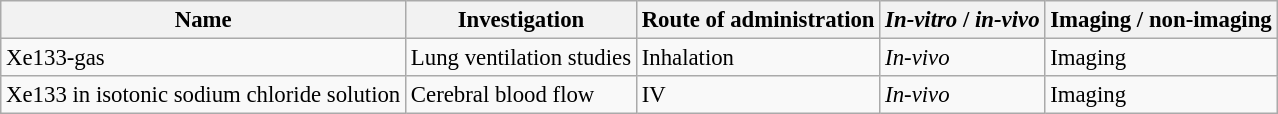<table class="wikitable" style="font-size:95%">
<tr>
<th>Name</th>
<th>Investigation</th>
<th>Route of administration</th>
<th><em>In-vitro</em> / <em>in-vivo</em></th>
<th>Imaging / non-imaging</th>
</tr>
<tr>
<td>Xe133-gas</td>
<td>Lung ventilation studies</td>
<td>Inhalation</td>
<td><em>In-vivo</em></td>
<td>Imaging</td>
</tr>
<tr>
<td>Xe133 in isotonic sodium chloride solution</td>
<td>Cerebral blood flow</td>
<td>IV</td>
<td><em>In-vivo</em></td>
<td>Imaging</td>
</tr>
</table>
